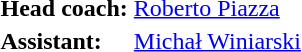<table>
<tr>
<td><strong>Head coach:</strong></td>
<td> <a href='#'>Roberto Piazza</a></td>
</tr>
<tr>
<td><strong>Assistant:</strong></td>
<td> <a href='#'>Michał Winiarski</a></td>
</tr>
</table>
